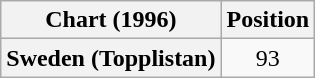<table class="wikitable plainrowheaders" style="text-align:center">
<tr>
<th>Chart (1996)</th>
<th>Position</th>
</tr>
<tr>
<th scope="row">Sweden (Topplistan)</th>
<td>93</td>
</tr>
</table>
